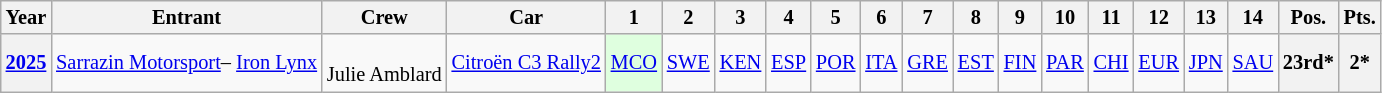<table class="wikitable" style="text-align:center; font-size:85%">
<tr>
<th>Year</th>
<th>Entrant</th>
<th>Crew</th>
<th>Car</th>
<th>1</th>
<th>2</th>
<th>3</th>
<th>4</th>
<th>5</th>
<th>6</th>
<th>7</th>
<th>8</th>
<th>9</th>
<th>10</th>
<th>11</th>
<th>12</th>
<th>13</th>
<th>14</th>
<th>Pos.</th>
<th>Pts.</th>
</tr>
<tr>
<th><a href='#'>2025</a></th>
<td align=left nowrap> <a href='#'>Sarrazin Motorsport</a>– <a href='#'>Iron Lynx</a></td>
<td align=left><br> Julie Amblard</td>
<td align=left nowrap><a href='#'>Citroën C3 Rally2</a></td>
<td style="background:#dfffdf"><a href='#'>MCO</a><br></td>
<td><a href='#'>SWE</a></td>
<td><a href='#'>KEN</a></td>
<td><a href='#'>ESP</a></td>
<td><a href='#'>POR</a></td>
<td><a href='#'>ITA</a></td>
<td><a href='#'>GRE</a></td>
<td><a href='#'>EST</a></td>
<td><a href='#'>FIN</a></td>
<td><a href='#'>PAR</a></td>
<td><a href='#'>CHI</a></td>
<td><a href='#'>EUR</a></td>
<td><a href='#'>JPN</a></td>
<td><a href='#'>SAU</a></td>
<th>23rd*</th>
<th>2*</th>
</tr>
</table>
